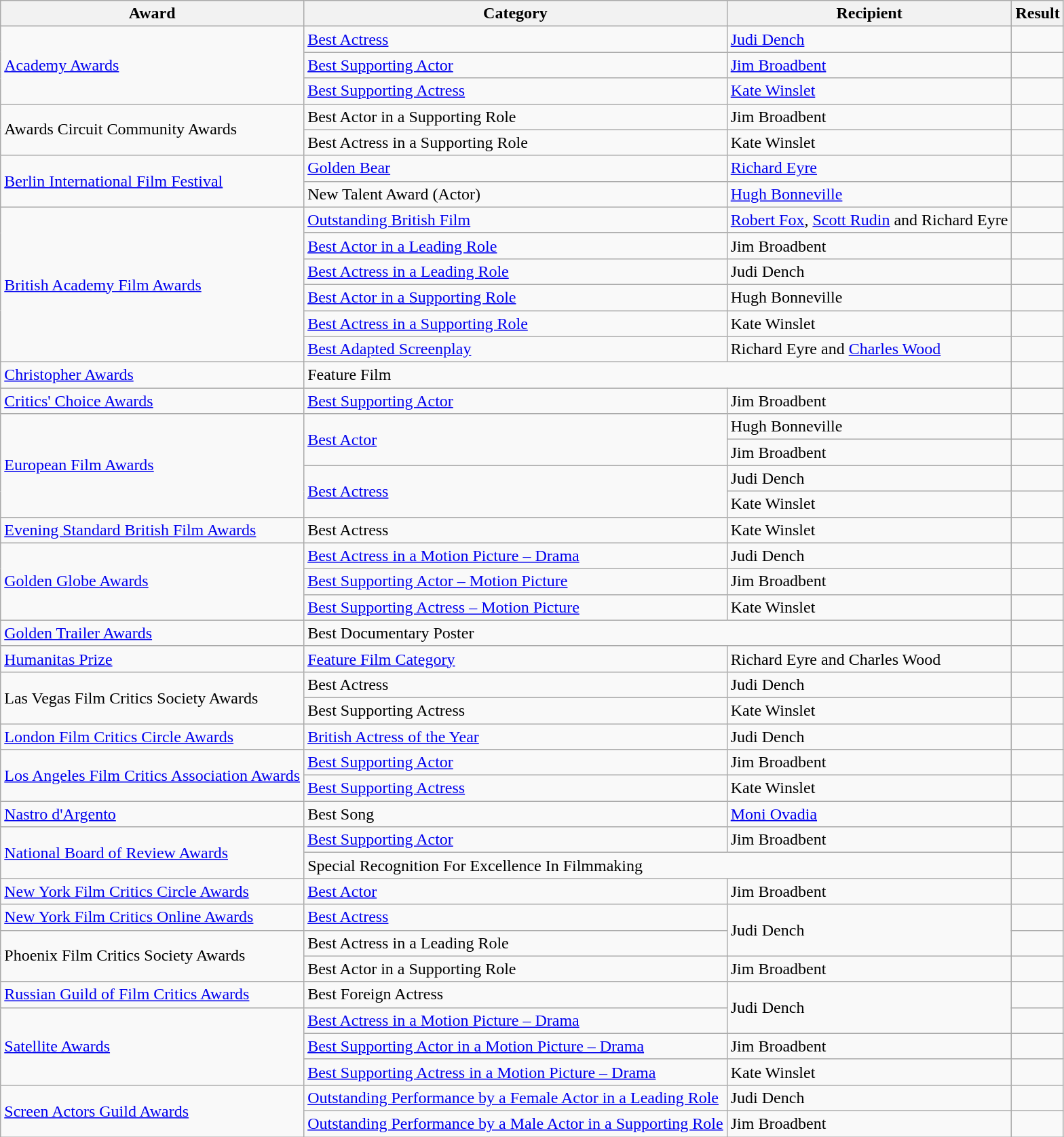<table class="wikitable">
<tr>
<th>Award</th>
<th>Category</th>
<th>Recipient</th>
<th>Result</th>
</tr>
<tr>
<td rowspan="3"><a href='#'>Academy Awards</a></td>
<td><a href='#'>Best Actress</a></td>
<td><a href='#'>Judi Dench</a></td>
<td></td>
</tr>
<tr>
<td><a href='#'>Best Supporting Actor</a></td>
<td><a href='#'>Jim Broadbent</a></td>
<td></td>
</tr>
<tr>
<td><a href='#'>Best Supporting Actress</a></td>
<td><a href='#'>Kate Winslet</a></td>
<td></td>
</tr>
<tr>
<td rowspan="2">Awards Circuit Community Awards</td>
<td>Best Actor in a Supporting Role</td>
<td>Jim Broadbent</td>
<td></td>
</tr>
<tr>
<td>Best Actress in a Supporting Role</td>
<td>Kate Winslet</td>
<td></td>
</tr>
<tr>
<td rowspan="2"><a href='#'>Berlin International Film Festival</a></td>
<td><a href='#'>Golden Bear</a></td>
<td><a href='#'>Richard Eyre</a></td>
<td></td>
</tr>
<tr>
<td>New Talent Award (Actor)</td>
<td><a href='#'>Hugh Bonneville</a></td>
<td></td>
</tr>
<tr>
<td rowspan="6"><a href='#'>British Academy Film Awards</a></td>
<td><a href='#'>Outstanding British Film</a></td>
<td><a href='#'>Robert Fox</a>, <a href='#'>Scott Rudin</a> and Richard Eyre</td>
<td></td>
</tr>
<tr>
<td><a href='#'>Best Actor in a Leading Role</a></td>
<td>Jim Broadbent</td>
<td></td>
</tr>
<tr>
<td><a href='#'>Best Actress in a Leading Role</a></td>
<td>Judi Dench</td>
<td></td>
</tr>
<tr>
<td><a href='#'>Best Actor in a Supporting Role</a></td>
<td>Hugh Bonneville</td>
<td></td>
</tr>
<tr>
<td><a href='#'>Best Actress in a Supporting Role</a></td>
<td>Kate Winslet</td>
<td></td>
</tr>
<tr>
<td><a href='#'>Best Adapted Screenplay</a></td>
<td>Richard Eyre and <a href='#'>Charles Wood</a></td>
<td></td>
</tr>
<tr>
<td><a href='#'>Christopher Awards</a></td>
<td colspan="2">Feature Film</td>
<td></td>
</tr>
<tr>
<td><a href='#'>Critics' Choice Awards</a></td>
<td><a href='#'>Best Supporting Actor</a></td>
<td>Jim Broadbent</td>
<td></td>
</tr>
<tr>
<td rowspan="4"><a href='#'>European Film Awards</a></td>
<td rowspan="2"><a href='#'>Best Actor</a></td>
<td>Hugh Bonneville</td>
<td></td>
</tr>
<tr>
<td>Jim Broadbent</td>
<td></td>
</tr>
<tr>
<td rowspan="2"><a href='#'>Best Actress</a></td>
<td>Judi Dench</td>
<td></td>
</tr>
<tr>
<td>Kate Winslet</td>
<td></td>
</tr>
<tr>
<td><a href='#'>Evening Standard British Film Awards</a></td>
<td>Best Actress</td>
<td>Kate Winslet </td>
<td></td>
</tr>
<tr>
<td rowspan="3"><a href='#'>Golden Globe Awards</a></td>
<td><a href='#'>Best Actress in a Motion Picture – Drama</a></td>
<td>Judi Dench</td>
<td></td>
</tr>
<tr>
<td><a href='#'>Best Supporting Actor – Motion Picture</a></td>
<td>Jim Broadbent</td>
<td></td>
</tr>
<tr>
<td><a href='#'>Best Supporting Actress – Motion Picture</a></td>
<td>Kate Winslet</td>
<td></td>
</tr>
<tr>
<td><a href='#'>Golden Trailer Awards</a></td>
<td colspan="2">Best Documentary Poster</td>
<td></td>
</tr>
<tr>
<td><a href='#'>Humanitas Prize</a></td>
<td><a href='#'>Feature Film Category</a></td>
<td>Richard Eyre and Charles Wood</td>
<td></td>
</tr>
<tr>
<td rowspan="2">Las Vegas Film Critics Society Awards</td>
<td>Best Actress</td>
<td>Judi Dench</td>
<td></td>
</tr>
<tr>
<td>Best Supporting Actress</td>
<td>Kate Winslet</td>
<td></td>
</tr>
<tr>
<td><a href='#'>London Film Critics Circle Awards</a></td>
<td><a href='#'>British Actress of the Year</a></td>
<td>Judi Dench</td>
<td></td>
</tr>
<tr>
<td rowspan="2"><a href='#'>Los Angeles Film Critics Association Awards</a></td>
<td><a href='#'>Best Supporting Actor</a></td>
<td>Jim Broadbent </td>
<td></td>
</tr>
<tr>
<td><a href='#'>Best Supporting Actress</a></td>
<td>Kate Winslet</td>
<td></td>
</tr>
<tr>
<td><a href='#'>Nastro d'Argento</a></td>
<td>Best Song</td>
<td><a href='#'>Moni Ovadia</a></td>
<td></td>
</tr>
<tr>
<td rowspan="2"><a href='#'>National Board of Review Awards</a></td>
<td><a href='#'>Best Supporting Actor</a></td>
<td>Jim Broadbent </td>
<td></td>
</tr>
<tr>
<td colspan="2">Special Recognition For Excellence In Filmmaking</td>
<td></td>
</tr>
<tr>
<td><a href='#'>New York Film Critics Circle Awards</a></td>
<td><a href='#'>Best Actor</a></td>
<td>Jim Broadbent</td>
<td></td>
</tr>
<tr>
<td><a href='#'>New York Film Critics Online Awards</a></td>
<td><a href='#'>Best Actress</a></td>
<td rowspan="2">Judi Dench</td>
<td></td>
</tr>
<tr>
<td rowspan="2">Phoenix Film Critics Society Awards</td>
<td>Best Actress in a Leading Role</td>
<td></td>
</tr>
<tr>
<td>Best Actor in a Supporting Role</td>
<td>Jim Broadbent</td>
<td></td>
</tr>
<tr>
<td><a href='#'>Russian Guild of Film Critics Awards</a></td>
<td>Best Foreign Actress</td>
<td rowspan="2">Judi Dench</td>
<td></td>
</tr>
<tr>
<td rowspan="3"><a href='#'>Satellite Awards</a></td>
<td><a href='#'>Best Actress in a Motion Picture – Drama</a></td>
<td></td>
</tr>
<tr>
<td><a href='#'>Best Supporting Actor in a Motion Picture – Drama</a></td>
<td>Jim Broadbent</td>
<td></td>
</tr>
<tr>
<td><a href='#'>Best Supporting Actress in a Motion Picture – Drama</a></td>
<td>Kate Winslet</td>
<td></td>
</tr>
<tr>
<td rowspan="2"><a href='#'>Screen Actors Guild Awards</a></td>
<td><a href='#'>Outstanding Performance by a Female Actor in a Leading Role</a></td>
<td>Judi Dench</td>
<td></td>
</tr>
<tr>
<td><a href='#'>Outstanding Performance by a Male Actor in a Supporting Role</a></td>
<td>Jim Broadbent</td>
<td></td>
</tr>
</table>
